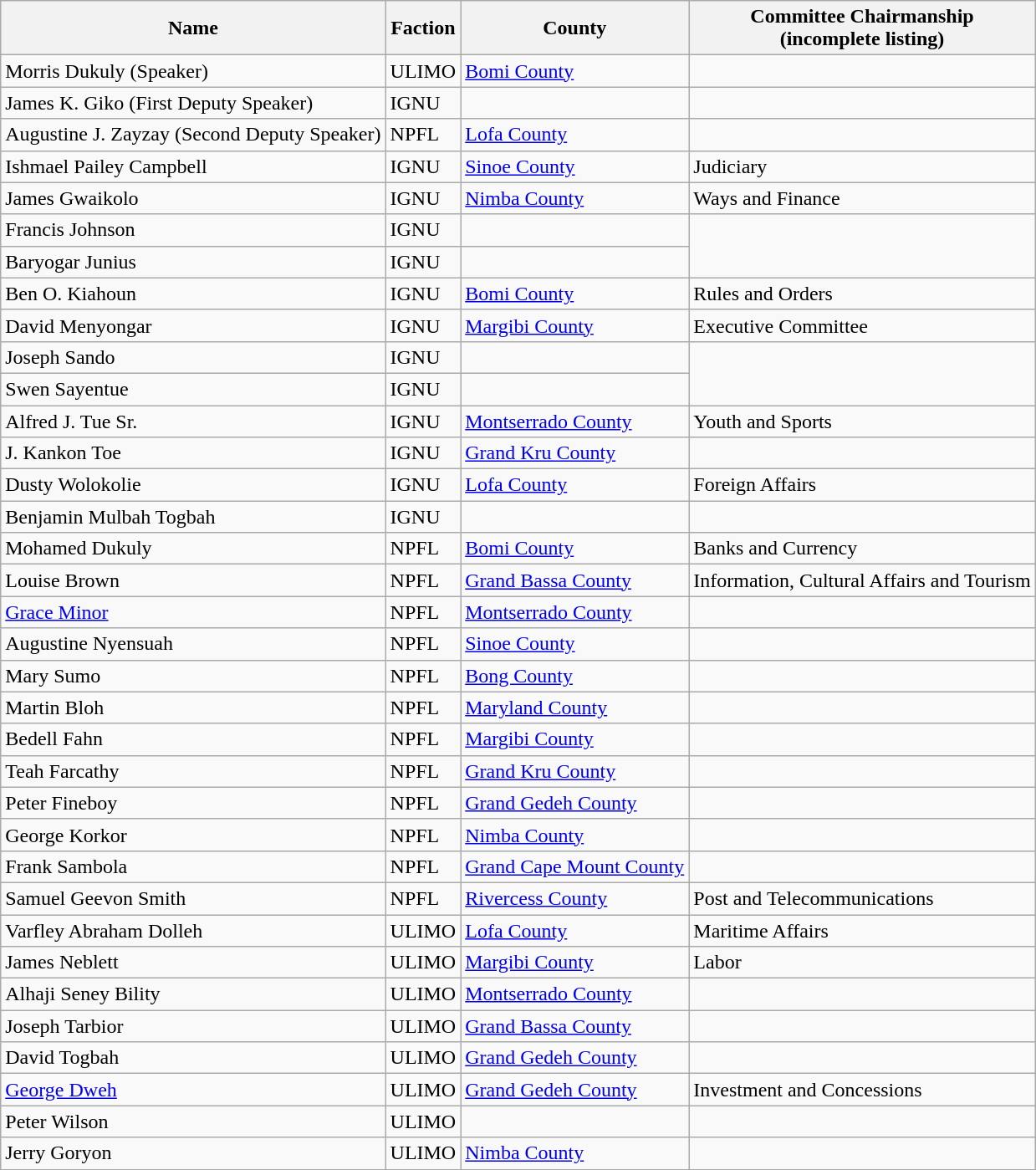<table class="wikitable">
<tr>
<th>Name</th>
<th>Faction</th>
<th>County</th>
<th>Committee Chairmanship<br>(incomplete listing)</th>
</tr>
<tr>
<td>Morris Dukuly (Speaker)</td>
<td>ULIMO</td>
<td><a href='#'>Bomi County</a></td>
<td></td>
</tr>
<tr>
<td>James K. Giko (First Deputy Speaker)</td>
<td>IGNU</td>
<td></td>
</tr>
<tr>
<td>Augustine J. Zayzay (Second Deputy Speaker)</td>
<td>NPFL</td>
<td><a href='#'>Lofa County</a></td>
<td></td>
</tr>
<tr>
<td>Ishmael Pailey Campbell</td>
<td>IGNU</td>
<td><a href='#'>Sinoe County</a></td>
<td>Judiciary</td>
</tr>
<tr>
<td>James Gwaikolo</td>
<td>IGNU</td>
<td><a href='#'>Nimba County</a></td>
<td>Ways and Finance</td>
</tr>
<tr>
<td>Francis Johnson</td>
<td>IGNU</td>
<td></td>
</tr>
<tr>
<td>Baryogar Junius</td>
<td>IGNU</td>
<td></td>
</tr>
<tr>
<td>Ben O. Kiahoun</td>
<td>IGNU</td>
<td><a href='#'>Bomi County</a></td>
<td>Rules and Orders</td>
</tr>
<tr>
<td>David Menyongar</td>
<td>IGNU</td>
<td><a href='#'>Margibi County</a></td>
<td>Executive Committee</td>
</tr>
<tr>
<td>Joseph Sando</td>
<td>IGNU</td>
<td></td>
</tr>
<tr>
<td>Swen Sayentue</td>
<td>IGNU</td>
<td></td>
</tr>
<tr>
<td>Alfred J. Tue Sr.</td>
<td>IGNU</td>
<td><a href='#'>Montserrado County</a></td>
<td>Youth and Sports</td>
</tr>
<tr>
<td>J. Kankon Toe</td>
<td>IGNU</td>
<td><a href='#'>Grand Kru County</a></td>
</tr>
<tr>
<td>Dusty Wolokolie</td>
<td>IGNU</td>
<td><a href='#'>Lofa County</a></td>
<td>Foreign Affairs</td>
</tr>
<tr>
<td>Benjamin Mulbah Togbah</td>
<td>IGNU</td>
<td></td>
</tr>
<tr>
<td>Mohamed Dukuly</td>
<td>NPFL</td>
<td><a href='#'>Bomi County</a></td>
<td>Banks and Currency</td>
</tr>
<tr>
<td>Louise Brown</td>
<td>NPFL</td>
<td><a href='#'>Grand Bassa County</a></td>
<td>Information, Cultural Affairs and Tourism</td>
</tr>
<tr>
<td><a href='#'>Grace Minor</a></td>
<td>NPFL</td>
<td><a href='#'>Montserrado County</a></td>
<td></td>
</tr>
<tr>
<td>Augustine Nyensuah</td>
<td>NPFL</td>
<td><a href='#'>Sinoe County</a></td>
<td></td>
</tr>
<tr>
<td>Mary Sumo</td>
<td>NPFL</td>
<td><a href='#'>Bong County</a></td>
<td></td>
</tr>
<tr>
<td>Martin Bloh</td>
<td>NPFL</td>
<td><a href='#'>Maryland County</a></td>
<td></td>
</tr>
<tr>
<td>Bedell Fahn</td>
<td>NPFL</td>
<td><a href='#'>Margibi County</a></td>
<td></td>
</tr>
<tr>
<td>Teah Farcathy</td>
<td>NPFL</td>
<td><a href='#'>Grand Kru County</a></td>
<td></td>
</tr>
<tr>
<td>Peter Fineboy</td>
<td>NPFL</td>
<td><a href='#'>Grand Gedeh County</a></td>
<td></td>
</tr>
<tr>
<td>George Korkor</td>
<td>NPFL</td>
<td><a href='#'>Nimba County</a></td>
<td></td>
</tr>
<tr>
<td>Frank Sambola</td>
<td>NPFL</td>
<td><a href='#'>Grand Cape Mount County</a></td>
<td></td>
</tr>
<tr>
<td>Samuel Geevon Smith</td>
<td>NPFL</td>
<td><a href='#'>Rivercess County</a></td>
<td>Post and Telecommunications</td>
</tr>
<tr>
<td>Varfley Abraham Dolleh</td>
<td>ULIMO</td>
<td><a href='#'>Lofa County</a></td>
<td>Maritime Affairs</td>
</tr>
<tr>
<td>James Neblett</td>
<td>ULIMO</td>
<td><a href='#'>Margibi County</a></td>
<td>Labor</td>
</tr>
<tr>
<td>Alhaji Seney Bility</td>
<td>ULIMO</td>
<td><a href='#'>Montserrado County</a></td>
<td></td>
</tr>
<tr>
<td>Joseph Tarbior</td>
<td>ULIMO</td>
<td><a href='#'>Grand Bassa County</a></td>
<td></td>
</tr>
<tr>
<td>David Togbah</td>
<td>ULIMO</td>
<td><a href='#'>Grand Gedeh County</a></td>
<td></td>
</tr>
<tr>
<td><a href='#'>George Dweh</a></td>
<td>ULIMO</td>
<td><a href='#'>Grand Gedeh County</a></td>
<td>Investment and Concessions</td>
</tr>
<tr>
<td>Peter Wilson</td>
<td>ULIMO</td>
<td></td>
</tr>
<tr>
<td>Jerry Goryon</td>
<td>ULIMO</td>
<td><a href='#'>Nimba County</a></td>
<td></td>
</tr>
</table>
